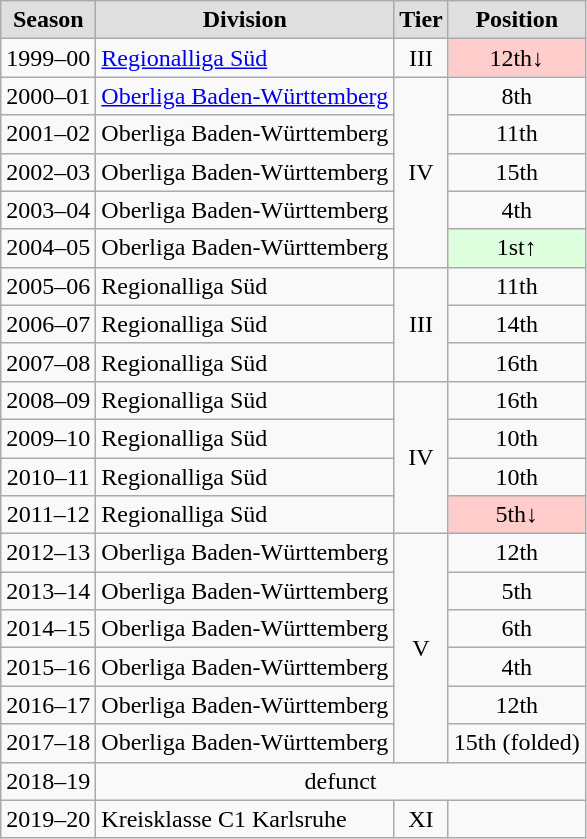<table class="wikitable">
<tr style="text-align:center; background:#dfdfdf;">
<td><strong>Season</strong></td>
<td><strong>Division</strong></td>
<td><strong>Tier</strong></td>
<td><strong>Position</strong></td>
</tr>
<tr style="text-align:center;">
<td>1999–00</td>
<td style="text-align:left;"><a href='#'>Regionalliga Süd</a></td>
<td>III</td>
<td style="background:#ffcccc">12th↓</td>
</tr>
<tr style="text-align:center;">
<td>2000–01</td>
<td style="text-align:left;"><a href='#'>Oberliga Baden-Württemberg</a></td>
<td rowspan=5>IV</td>
<td>8th</td>
</tr>
<tr style="text-align:center;">
<td>2001–02</td>
<td style="text-align:left;">Oberliga Baden-Württemberg</td>
<td>11th</td>
</tr>
<tr style="text-align:center;">
<td>2002–03</td>
<td style="text-align:left;">Oberliga Baden-Württemberg</td>
<td>15th</td>
</tr>
<tr style="text-align:center;">
<td>2003–04</td>
<td style="text-align:left;">Oberliga Baden-Württemberg</td>
<td>4th</td>
</tr>
<tr style="text-align:center;">
<td>2004–05</td>
<td style="text-align:left;">Oberliga Baden-Württemberg</td>
<td style="background:#ddffdd">1st↑</td>
</tr>
<tr style="text-align:center;">
<td>2005–06</td>
<td style="text-align:left;">Regionalliga Süd</td>
<td rowspan=3>III</td>
<td>11th</td>
</tr>
<tr style="text-align:center;">
<td>2006–07</td>
<td style="text-align:left;">Regionalliga Süd</td>
<td>14th</td>
</tr>
<tr style="text-align:center;">
<td>2007–08</td>
<td style="text-align:left;">Regionalliga Süd</td>
<td>16th</td>
</tr>
<tr style="text-align:center;">
<td>2008–09</td>
<td style="text-align:left;">Regionalliga Süd</td>
<td rowspan=4>IV</td>
<td>16th</td>
</tr>
<tr style="text-align:center;">
<td>2009–10</td>
<td style="text-align:left;">Regionalliga Süd</td>
<td>10th</td>
</tr>
<tr style="text-align:center;">
<td>2010–11</td>
<td style="text-align:left;">Regionalliga Süd</td>
<td>10th</td>
</tr>
<tr style="text-align:center;">
<td>2011–12</td>
<td style="text-align:left;">Regionalliga Süd</td>
<td style="background:#ffcccc">5th↓</td>
</tr>
<tr style="text-align:center;">
<td>2012–13</td>
<td style="text-align:left;">Oberliga Baden-Württemberg</td>
<td rowspan=6>V</td>
<td>12th</td>
</tr>
<tr style="text-align:center;">
<td>2013–14</td>
<td style="text-align:left;">Oberliga Baden-Württemberg</td>
<td>5th</td>
</tr>
<tr style="text-align:center;">
<td>2014–15</td>
<td style="text-align:left;">Oberliga Baden-Württemberg</td>
<td>6th</td>
</tr>
<tr style="text-align:center;">
<td>2015–16</td>
<td style="text-align:left;">Oberliga Baden-Württemberg</td>
<td>4th</td>
</tr>
<tr style="text-align:center;">
<td>2016–17</td>
<td style="text-align:left;">Oberliga Baden-Württemberg</td>
<td>12th</td>
</tr>
<tr style="text-align:center;">
<td>2017–18</td>
<td style="text-align:left;">Oberliga Baden-Württemberg</td>
<td>15th (folded)</td>
</tr>
<tr style="text-align:center;">
<td>2018–19</td>
<td style="text-align:center;" colspan=3>defunct</td>
</tr>
<tr style="text-align:center;">
<td>2019–20</td>
<td style="text-align:left;">Kreisklasse C1 Karlsruhe</td>
<td>XI</td>
<td></td>
</tr>
</table>
